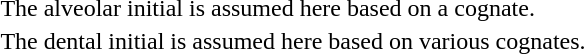<table style="margin: 1em auto;">
<tr>
<td> The alveolar initial is assumed here based on a cognate.</td>
</tr>
<tr>
<td> The dental initial is assumed here based on various cognates.</td>
</tr>
</table>
